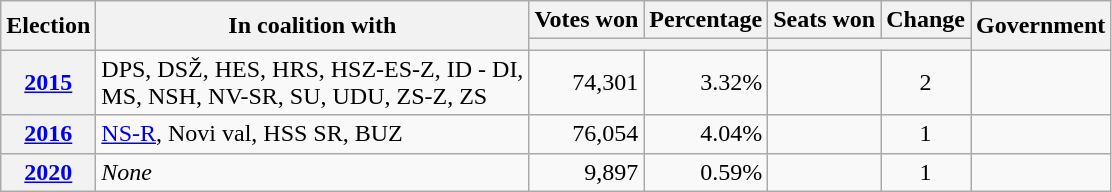<table class="wikitable" style="text-align: left;">
<tr>
<th rowspan=2>Election</th>
<th rowspan=2>In coalition with</th>
<th>Votes won</th>
<th>Percentage</th>
<th>Seats won</th>
<th>Change</th>
<th rowspan=2>Government</th>
</tr>
<tr>
<th colspan=2></th>
<th colspan=2></th>
</tr>
<tr>
<th><a href='#'>2015</a></th>
<td>DPS, DSŽ, HES, HRS, HSZ-ES-Z, ID - DI,<br>MS, NSH, NV-SR, SU, UDU, ZS-Z, ZS</td>
<td align=right>74,301</td>
<td align=right>3.32%</td>
<td></td>
<td align=center> 2</td>
<td></td>
</tr>
<tr>
<th><a href='#'>2016</a></th>
<td><a href='#'>NS-R</a>, Novi val, HSS SR, BUZ</td>
<td align=right>76,054</td>
<td align=right>4.04%</td>
<td></td>
<td align=center> 1</td>
<td></td>
</tr>
<tr>
<th><a href='#'>2020</a></th>
<td><em>None</em></td>
<td align=right>9,897</td>
<td align=right>0.59%</td>
<td></td>
<td align=center> 1</td>
<td></td>
</tr>
</table>
